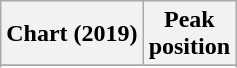<table class="wikitable sortable plainrowheaders" style="text-align:center">
<tr>
<th scope="col">Chart (2019)</th>
<th scope="col">Peak<br>position</th>
</tr>
<tr>
</tr>
<tr>
</tr>
</table>
